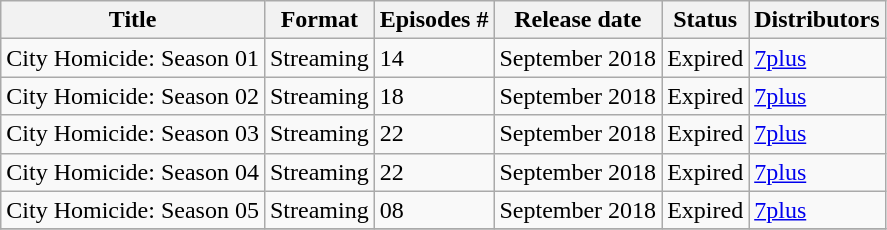<table class="wikitable">
<tr>
<th>Title</th>
<th>Format</th>
<th>Episodes #</th>
<th>Release date</th>
<th>Status</th>
<th>Distributors</th>
</tr>
<tr>
<td>City Homicide: Season 01</td>
<td>Streaming</td>
<td style="text-align:left;">14</td>
<td>September 2018</td>
<td>Expired</td>
<td><a href='#'>7plus</a></td>
</tr>
<tr>
<td>City Homicide: Season 02</td>
<td>Streaming</td>
<td style="text-align:left;">18</td>
<td>September 2018</td>
<td>Expired</td>
<td><a href='#'>7plus</a></td>
</tr>
<tr>
<td>City Homicide: Season 03</td>
<td>Streaming</td>
<td style="text-align:left;">22</td>
<td>September 2018</td>
<td>Expired</td>
<td><a href='#'>7plus</a></td>
</tr>
<tr>
<td>City Homicide: Season 04</td>
<td>Streaming</td>
<td style="text-align:left;">22</td>
<td>September 2018</td>
<td>Expired</td>
<td><a href='#'>7plus</a></td>
</tr>
<tr>
<td>City Homicide: Season 05</td>
<td>Streaming</td>
<td style="text-align:left;">08</td>
<td>September 2018</td>
<td>Expired</td>
<td><a href='#'>7plus</a></td>
</tr>
<tr>
</tr>
</table>
